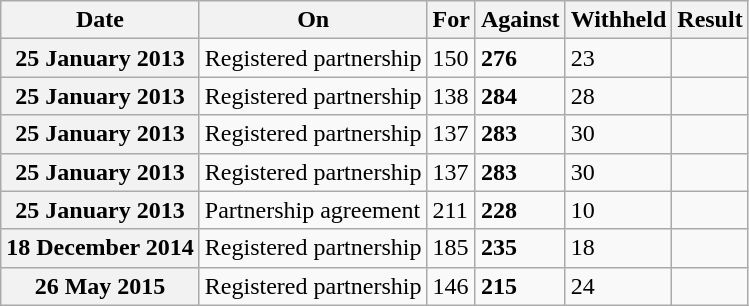<table class="wikitable" align="left">
<tr>
<th>Date</th>
<th>On</th>
<th>For</th>
<th>Against</th>
<th>Withheld</th>
<th>Result</th>
</tr>
<tr>
<th>25 January 2013</th>
<td>Registered partnership</td>
<td>150</td>
<td><strong><span>276</span></strong></td>
<td>23</td>
<td style="text-align: center;"></td>
</tr>
<tr>
<th>25 January 2013</th>
<td>Registered partnership</td>
<td>138</td>
<td><strong><span>284</span></strong></td>
<td>28</td>
<td style="text-align: center;"></td>
</tr>
<tr>
<th>25 January 2013</th>
<td>Registered partnership</td>
<td>137</td>
<td><strong><span>283</span></strong></td>
<td>30</td>
<td style="text-align: center;"></td>
</tr>
<tr>
<th>25 January 2013</th>
<td>Registered partnership</td>
<td>137</td>
<td><strong><span>283</span></strong></td>
<td>30</td>
<td style="text-align: center;"></td>
</tr>
<tr>
<th>25 January 2013</th>
<td>Partnership agreement</td>
<td>211</td>
<td><strong><span>228</span></strong></td>
<td>10</td>
<td style="text-align: center;"></td>
</tr>
<tr>
<th>18 December 2014</th>
<td>Registered partnership</td>
<td>185</td>
<td><strong><span>235</span></strong></td>
<td>18</td>
<td style="text-align: center;"></td>
</tr>
<tr>
<th>26 May 2015</th>
<td>Registered partnership</td>
<td>146</td>
<td><strong><span>215</span></strong></td>
<td>24</td>
<td style="text-align: center;"></td>
</tr>
</table>
